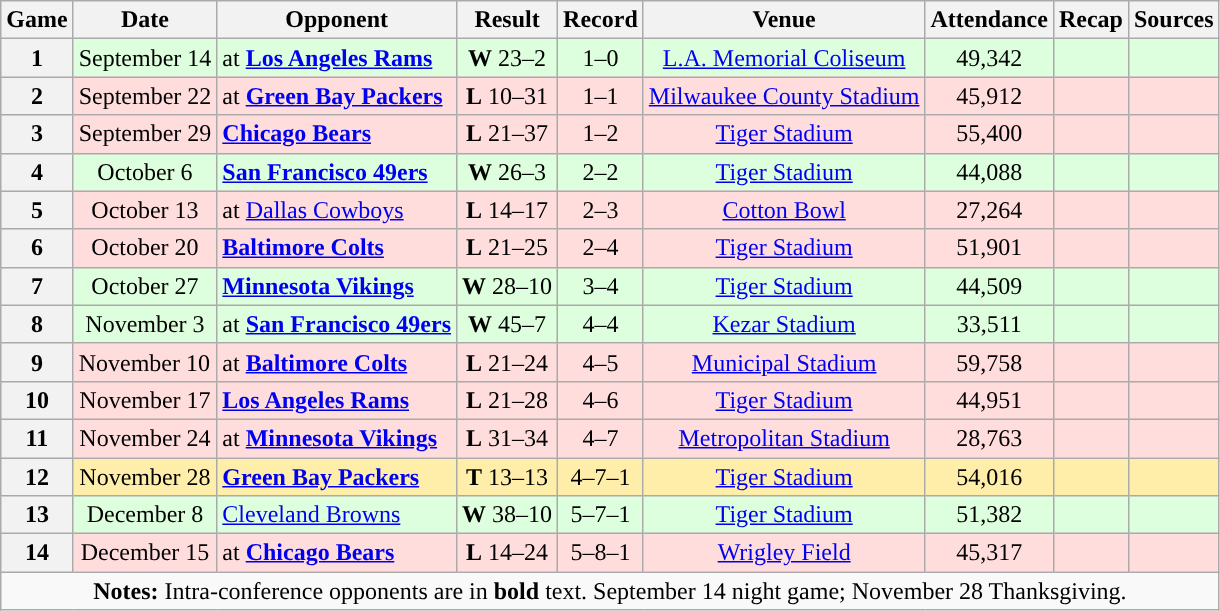<table class="wikitable" style="text-align:center">
<tr>
<th>Game</th>
<th>Date</th>
<th>Opponent</th>
<th>Result</th>
<th>Record</th>
<th>Venue</th>
<th>Attendance</th>
<th>Recap</th>
<th>Sources</th>
</tr>
<tr style="background: #ddffdd;">
<th>1</th>
<td>September 14</td>
<td style="text-align: left;">at <strong><a href='#'>Los Angeles Rams</a></strong></td>
<td><strong>W</strong> 23–2</td>
<td>1–0</td>
<td><a href='#'>L.A. Memorial Coliseum</a></td>
<td>49,342</td>
<td></td>
<td></td>
</tr>
<tr style="background: #ffdddd;">
<th>2</th>
<td>September 22</td>
<td style="text-align: left;">at <strong><a href='#'>Green Bay Packers</a></strong></td>
<td><strong>L</strong> 10–31</td>
<td>1–1</td>
<td><a href='#'>Milwaukee County Stadium</a></td>
<td>45,912</td>
<td></td>
<td></td>
</tr>
<tr style="background: #ffdddd;">
<th>3</th>
<td>September 29</td>
<td style="text-align: left;"><strong><a href='#'>Chicago Bears</a></strong></td>
<td><strong>L</strong> 21–37</td>
<td>1–2</td>
<td><a href='#'>Tiger Stadium</a></td>
<td>55,400</td>
<td></td>
<td></td>
</tr>
<tr style="background: #ddffdd;">
<th>4</th>
<td>October 6</td>
<td style="text-align: left;"><strong><a href='#'>San Francisco 49ers</a></strong></td>
<td><strong>W</strong> 26–3</td>
<td>2–2</td>
<td><a href='#'>Tiger Stadium</a></td>
<td>44,088</td>
<td></td>
<td></td>
</tr>
<tr style="background: #ffdddd;">
<th>5</th>
<td>October 13</td>
<td style="text-align: left;">at <a href='#'>Dallas Cowboys</a></td>
<td><strong>L</strong> 14–17</td>
<td>2–3</td>
<td><a href='#'>Cotton Bowl</a></td>
<td>27,264</td>
<td></td>
<td></td>
</tr>
<tr style="background: #ffdddd;">
<th>6</th>
<td>October 20</td>
<td style="text-align: left;"><strong><a href='#'>Baltimore Colts</a></strong></td>
<td><strong>L</strong> 21–25</td>
<td>2–4</td>
<td><a href='#'>Tiger Stadium</a></td>
<td>51,901</td>
<td></td>
<td></td>
</tr>
<tr style="background: #ddffdd;">
<th>7</th>
<td>October 27</td>
<td style="text-align: left;"><strong><a href='#'>Minnesota Vikings</a></strong></td>
<td><strong>W</strong> 28–10</td>
<td align=center>3–4</td>
<td><a href='#'>Tiger Stadium</a></td>
<td>44,509</td>
<td></td>
<td></td>
</tr>
<tr style="background: #ddffdd;">
<th>8</th>
<td>November 3</td>
<td style="text-align: left;">at <strong><a href='#'>San Francisco 49ers</a></strong></td>
<td><strong>W</strong> 45–7</td>
<td>4–4</td>
<td><a href='#'>Kezar Stadium</a></td>
<td>33,511</td>
<td></td>
<td></td>
</tr>
<tr style="background: #ffdddd;">
<th>9</th>
<td style="text-align: left;">November 10</td>
<td style="text-align: left;">at <strong><a href='#'>Baltimore Colts</a></strong></td>
<td><strong>L</strong> 21–24</td>
<td>4–5</td>
<td><a href='#'>Municipal Stadium</a></td>
<td>59,758</td>
<td></td>
<td></td>
</tr>
<tr style="background: #ffdddd;">
<th>10</th>
<td>November 17</td>
<td style="text-align: left;"><strong><a href='#'>Los Angeles Rams</a></strong></td>
<td><strong>L</strong> 21–28</td>
<td>4–6</td>
<td><a href='#'>Tiger Stadium</a></td>
<td>44,951</td>
<td></td>
<td></td>
</tr>
<tr style="background: #ffdddd;">
<th>11</th>
<td>November 24</td>
<td style="text-align: left;">at <strong><a href='#'>Minnesota Vikings</a></strong></td>
<td><strong>L</strong> 31–34</td>
<td>4–7</td>
<td><a href='#'>Metropolitan Stadium</a></td>
<td>28,763</td>
<td></td>
<td></td>
</tr>
<tr style="background: #ffeeaa;">
<th>12</th>
<td>November 28</td>
<td style="text-align: left;"><strong><a href='#'>Green Bay Packers</a></strong></td>
<td><strong>T</strong> 13–13</td>
<td>4–7–1</td>
<td><a href='#'>Tiger Stadium</a></td>
<td>54,016</td>
<td></td>
<td></td>
</tr>
<tr style="background: #ddffdd;">
<th>13</th>
<td>December 8</td>
<td style="text-align: left;"><a href='#'>Cleveland Browns</a></td>
<td><strong>W</strong> 38–10</td>
<td>5–7–1</td>
<td><a href='#'>Tiger Stadium</a></td>
<td>51,382</td>
<td></td>
<td></td>
</tr>
<tr style="background: #ffdddd;">
<th>14</th>
<td>December 15</td>
<td style="text-align: left;">at <strong><a href='#'>Chicago Bears</a></strong></td>
<td><strong>L</strong> 14–24</td>
<td>5–8–1</td>
<td><a href='#'>Wrigley Field</a></td>
<td>45,317</td>
<td></td>
<td></td>
</tr>
<tr>
<td colspan="10"><strong>Notes:</strong> Intra-conference opponents are in <strong>bold</strong> text. September 14 night game; November 28 Thanksgiving.</td>
</tr>
</table>
